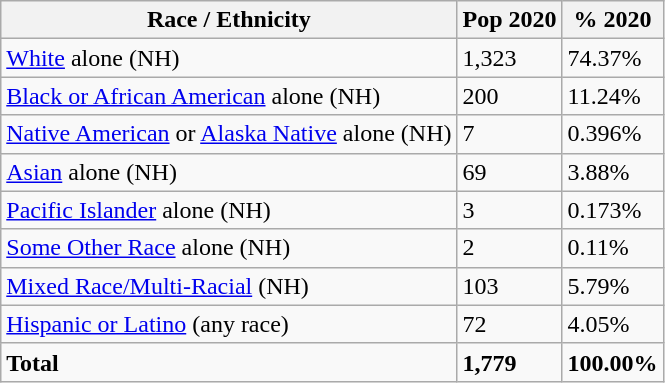<table class="wikitable">
<tr>
<th>Race / Ethnicity</th>
<th>Pop 2020</th>
<th>% 2020</th>
</tr>
<tr>
<td><a href='#'>White</a> alone (NH)</td>
<td>1,323</td>
<td>74.37%</td>
</tr>
<tr>
<td><a href='#'>Black or African American</a> alone (NH)</td>
<td>200</td>
<td>11.24%</td>
</tr>
<tr>
<td><a href='#'>Native American</a> or <a href='#'>Alaska Native</a> alone (NH)</td>
<td>7</td>
<td>0.396%</td>
</tr>
<tr>
<td><a href='#'>Asian</a> alone (NH)</td>
<td>69</td>
<td>3.88%</td>
</tr>
<tr>
<td><a href='#'>Pacific Islander</a> alone (NH)</td>
<td>3</td>
<td>0.173%</td>
</tr>
<tr>
<td><a href='#'>Some Other Race</a> alone (NH)</td>
<td>2</td>
<td>0.11%</td>
</tr>
<tr>
<td><a href='#'>Mixed Race/Multi-Racial</a> (NH)</td>
<td>103</td>
<td>5.79%</td>
</tr>
<tr>
<td><a href='#'>Hispanic or Latino</a> (any race)</td>
<td>72</td>
<td>4.05%</td>
</tr>
<tr>
<td><strong>Total</strong></td>
<td><strong>1,779</strong></td>
<td><strong>100.00%</strong></td>
</tr>
</table>
